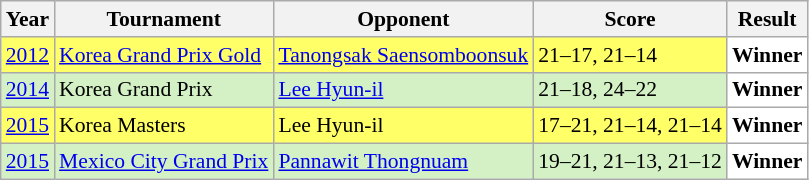<table class="sortable wikitable" style="font-size: 90%;">
<tr>
<th>Year</th>
<th>Tournament</th>
<th>Opponent</th>
<th>Score</th>
<th>Result</th>
</tr>
<tr style="background:#FFFF67">
<td align="center"><a href='#'>2012</a></td>
<td align="left"><a href='#'>Korea Grand Prix Gold</a></td>
<td align="left"> <a href='#'>Tanongsak Saensomboonsuk</a></td>
<td align="left">21–17, 21–14</td>
<td style="text-align:left; background:white"> <strong>Winner</strong></td>
</tr>
<tr style="background:#D4F1C5">
<td align="center"><a href='#'>2014</a></td>
<td align="left">Korea Grand Prix</td>
<td align="left"> <a href='#'>Lee Hyun-il</a></td>
<td align="left">21–18, 24–22</td>
<td style="text-align:left; background:white"> <strong>Winner</strong></td>
</tr>
<tr style="background:#FFFF67">
<td align="center"><a href='#'>2015</a></td>
<td align="left">Korea Masters</td>
<td align="left"> Lee Hyun-il</td>
<td align="left">17–21, 21–14, 21–14</td>
<td style="text-align:left; background:white"> <strong>Winner</strong></td>
</tr>
<tr style="background:#D4F1C5">
<td align="center"><a href='#'>2015</a></td>
<td align="left"><a href='#'>Mexico City Grand Prix</a></td>
<td align="left"> <a href='#'>Pannawit Thongnuam</a></td>
<td align="left">19–21, 21–13, 21–12</td>
<td style="text-align:left; background:white"> <strong>Winner</strong></td>
</tr>
</table>
